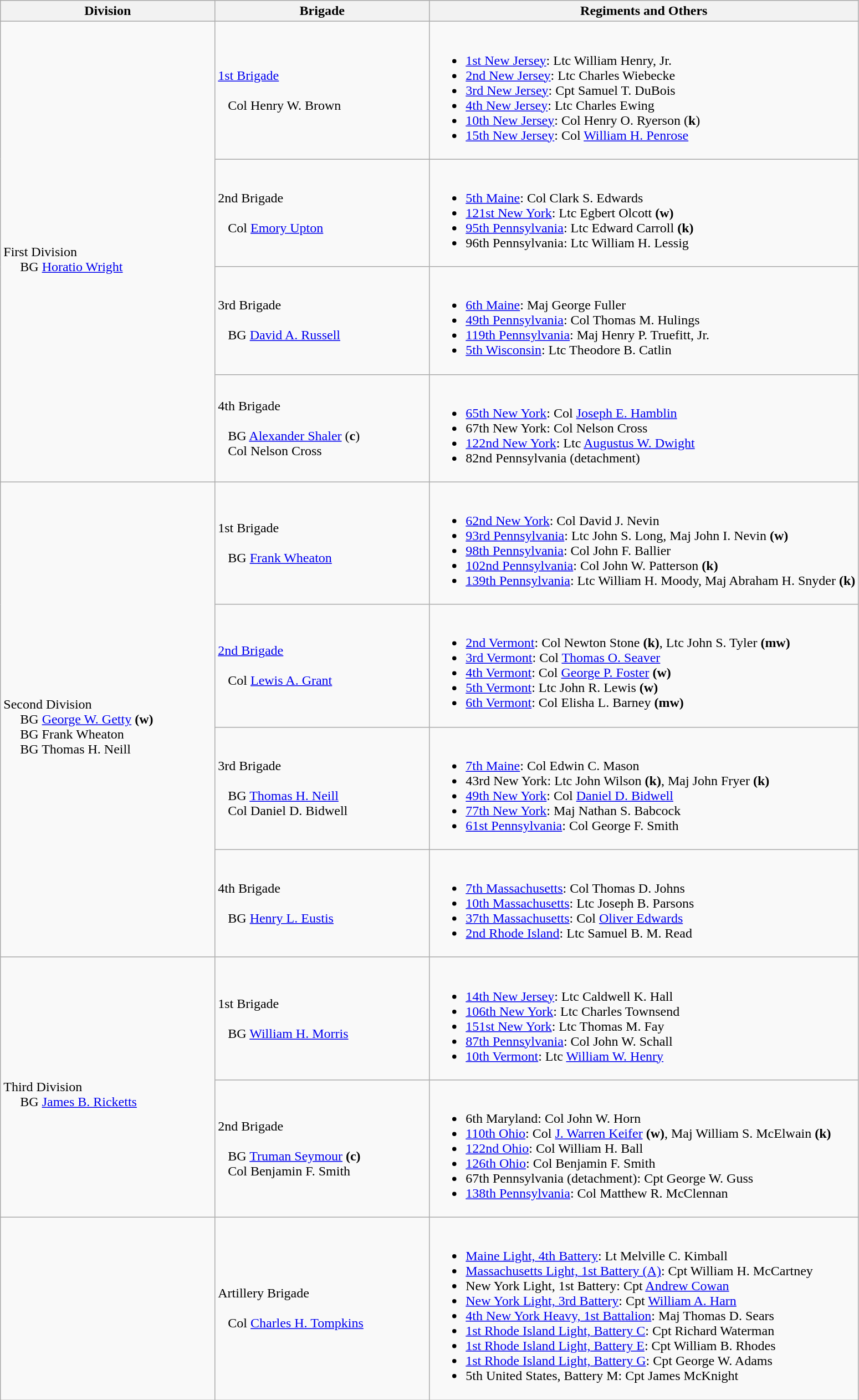<table class="wikitable">
<tr>
<th width=25%>Division</th>
<th width=25%>Brigade</th>
<th>Regiments and Others</th>
</tr>
<tr>
<td rowspan=4><br>First Division
<br>    
BG <a href='#'>Horatio Wright</a></td>
<td><a href='#'>1st Brigade</a><br><br>  
Col Henry W. Brown</td>
<td><br><ul><li><a href='#'>1st New Jersey</a>: Ltc William Henry, Jr.</li><li><a href='#'>2nd New Jersey</a>: Ltc Charles Wiebecke</li><li><a href='#'>3rd New Jersey</a>: Cpt Samuel T. DuBois</li><li><a href='#'>4th New Jersey</a>: Ltc Charles Ewing</li><li><a href='#'>10th New Jersey</a>: Col Henry O. Ryerson (<strong>k</strong>)</li><li><a href='#'>15th New Jersey</a>: Col <a href='#'>William H. Penrose</a></li></ul></td>
</tr>
<tr>
<td>2nd Brigade<br><br>  
Col <a href='#'>Emory Upton</a></td>
<td><br><ul><li><a href='#'>5th Maine</a>: Col Clark S. Edwards</li><li><a href='#'>121st New York</a>: Ltc Egbert Olcott <strong>(w)</strong></li><li><a href='#'>95th Pennsylvania</a>: Ltc Edward Carroll <strong>(k)</strong></li><li>96th Pennsylvania: Ltc William H. Lessig</li></ul></td>
</tr>
<tr>
<td>3rd Brigade<br><br>  
BG <a href='#'>David A. Russell</a></td>
<td><br><ul><li><a href='#'>6th Maine</a>: Maj George Fuller</li><li><a href='#'>49th Pennsylvania</a>: Col Thomas M. Hulings</li><li><a href='#'>119th Pennsylvania</a>: Maj Henry P. Truefitt, Jr.</li><li><a href='#'>5th Wisconsin</a>: Ltc Theodore B. Catlin</li></ul></td>
</tr>
<tr>
<td>4th Brigade<br><br>  
BG <a href='#'>Alexander Shaler</a> (<strong>c</strong>)
<br>  
Col Nelson Cross</td>
<td><br><ul><li><a href='#'>65th New York</a>: Col <a href='#'>Joseph E. Hamblin</a></li><li>67th New York: Col Nelson Cross</li><li><a href='#'>122nd New York</a>: Ltc <a href='#'>Augustus W. Dwight</a></li><li>82nd Pennsylvania (detachment)</li></ul></td>
</tr>
<tr>
<td rowspan=4><br>Second Division
<br>    
BG <a href='#'>George W. Getty</a> <strong>(w)</strong>
<br>    
BG Frank Wheaton
<br>    
BG Thomas H. Neill</td>
<td>1st Brigade<br><br>  
BG <a href='#'>Frank Wheaton</a></td>
<td><br><ul><li><a href='#'>62nd New York</a>: Col David J. Nevin</li><li><a href='#'>93rd Pennsylvania</a>: Ltc John S. Long, Maj John I. Nevin <strong>(w)</strong></li><li><a href='#'>98th Pennsylvania</a>: Col John F. Ballier</li><li><a href='#'>102nd Pennsylvania</a>: Col John W. Patterson <strong>(k)</strong></li><li><a href='#'>139th Pennsylvania</a>: Ltc William H. Moody, Maj Abraham H. Snyder <strong>(k)</strong></li></ul></td>
</tr>
<tr>
<td><a href='#'>2nd Brigade</a><br><br>  
Col <a href='#'>Lewis A. Grant</a></td>
<td><br><ul><li><a href='#'>2nd Vermont</a>: Col Newton Stone <strong>(k)</strong>, Ltc John S. Tyler <strong>(mw)</strong></li><li><a href='#'>3rd Vermont</a>: Col <a href='#'>Thomas O. Seaver</a></li><li><a href='#'>4th Vermont</a>: Col <a href='#'>George P. Foster</a> <strong>(w)</strong></li><li><a href='#'>5th Vermont</a>: Ltc John R. Lewis <strong>(w)</strong></li><li><a href='#'>6th Vermont</a>: Col Elisha L. Barney <strong>(mw)</strong></li></ul></td>
</tr>
<tr>
<td>3rd Brigade<br><br>  
BG <a href='#'>Thomas H. Neill</a>
<br>  
Col Daniel D. Bidwell</td>
<td><br><ul><li><a href='#'>7th Maine</a>: Col Edwin C. Mason</li><li>43rd New York: Ltc John Wilson <strong>(k)</strong>, Maj John Fryer <strong>(k)</strong></li><li><a href='#'>49th New York</a>: Col <a href='#'>Daniel D. Bidwell</a></li><li><a href='#'>77th New York</a>: Maj Nathan S. Babcock</li><li><a href='#'>61st Pennsylvania</a>: Col George F. Smith</li></ul></td>
</tr>
<tr>
<td>4th Brigade<br><br>  
BG <a href='#'>Henry L. Eustis</a></td>
<td><br><ul><li><a href='#'>7th Massachusetts</a>: Col Thomas D. Johns</li><li><a href='#'>10th Massachusetts</a>: Ltc Joseph B. Parsons</li><li><a href='#'>37th Massachusetts</a>: Col <a href='#'>Oliver Edwards</a></li><li><a href='#'>2nd Rhode Island</a>: Ltc Samuel B. M. Read</li></ul></td>
</tr>
<tr>
<td rowspan=2><br>Third Division
<br>    
BG <a href='#'>James B. Ricketts</a></td>
<td>1st Brigade<br><br>  
BG <a href='#'>William H. Morris</a></td>
<td><br><ul><li><a href='#'>14th New Jersey</a>: Ltc Caldwell K. Hall</li><li><a href='#'>106th New York</a>: Ltc Charles Townsend</li><li><a href='#'>151st New York</a>: Ltc Thomas M. Fay</li><li><a href='#'>87th Pennsylvania</a>: Col John W. Schall</li><li><a href='#'>10th Vermont</a>: Ltc <a href='#'>William W. Henry</a></li></ul></td>
</tr>
<tr>
<td>2nd Brigade<br><br>  
BG <a href='#'>Truman Seymour</a> <strong>(c)</strong>
<br>  
Col Benjamin F. Smith</td>
<td><br><ul><li>6th Maryland: Col John W. Horn</li><li><a href='#'>110th Ohio</a>: Col <a href='#'>J. Warren Keifer</a> <strong>(w)</strong>, Maj William S. McElwain <strong>(k)</strong></li><li><a href='#'>122nd Ohio</a>: Col William H. Ball</li><li><a href='#'>126th Ohio</a>: Col Benjamin F. Smith</li><li>67th Pennsylvania (detachment): Cpt George W. Guss</li><li><a href='#'>138th Pennsylvania</a>: Col Matthew R. McClennan</li></ul></td>
</tr>
<tr>
<td></td>
<td>Artillery Brigade<br><br>  
Col <a href='#'>Charles H. Tompkins</a></td>
<td><br><ul><li><a href='#'>Maine Light, 4th Battery</a>: Lt Melville C. Kimball</li><li><a href='#'>Massachusetts Light, 1st Battery (A)</a>: Cpt William H. McCartney</li><li>New York Light, 1st Battery: Cpt <a href='#'>Andrew Cowan</a></li><li><a href='#'>New York Light, 3rd Battery</a>: Cpt <a href='#'>William A. Harn</a></li><li><a href='#'>4th New York Heavy, 1st Battalion</a>: Maj Thomas D. Sears</li><li><a href='#'>1st Rhode Island Light, Battery C</a>: Cpt Richard Waterman</li><li><a href='#'>1st Rhode Island Light, Battery E</a>: Cpt William B. Rhodes</li><li><a href='#'>1st Rhode Island Light, Battery G</a>: Cpt George W. Adams</li><li>5th United States, Battery M: Cpt James McKnight</li></ul></td>
</tr>
</table>
